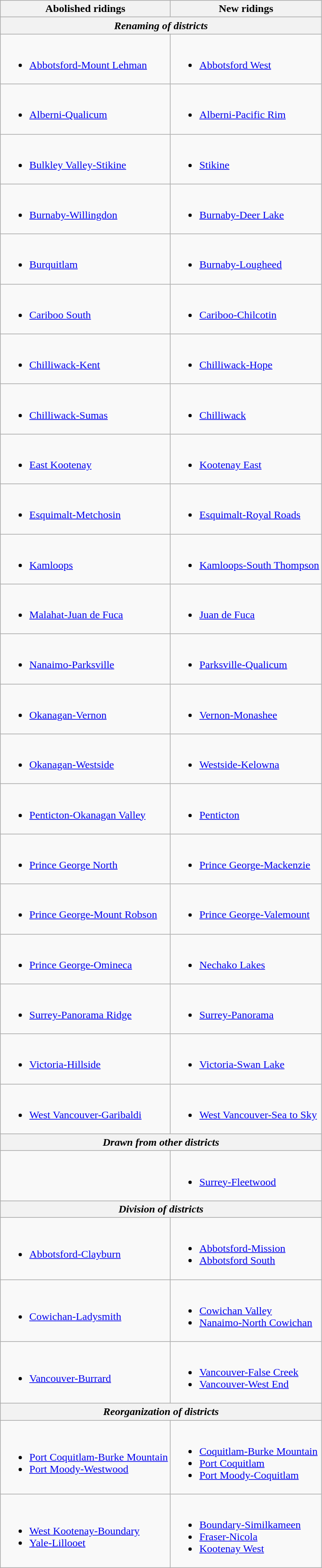<table class="wikitable">
<tr>
<th>Abolished ridings</th>
<th>New ridings</th>
</tr>
<tr>
<th colspan="2"><em>Renaming of districts</em></th>
</tr>
<tr>
<td><br><ul><li><a href='#'>Abbotsford-Mount Lehman</a></li></ul></td>
<td><br><ul><li><a href='#'>Abbotsford West</a></li></ul></td>
</tr>
<tr>
<td><br><ul><li><a href='#'>Alberni-Qualicum</a></li></ul></td>
<td><br><ul><li><a href='#'>Alberni-Pacific Rim</a></li></ul></td>
</tr>
<tr>
<td><br><ul><li><a href='#'>Bulkley Valley-Stikine</a></li></ul></td>
<td><br><ul><li><a href='#'>Stikine</a></li></ul></td>
</tr>
<tr>
<td><br><ul><li><a href='#'>Burnaby-Willingdon</a></li></ul></td>
<td><br><ul><li><a href='#'>Burnaby-Deer Lake</a></li></ul></td>
</tr>
<tr>
<td><br><ul><li><a href='#'>Burquitlam</a></li></ul></td>
<td><br><ul><li><a href='#'>Burnaby-Lougheed</a></li></ul></td>
</tr>
<tr>
<td><br><ul><li><a href='#'>Cariboo South</a></li></ul></td>
<td><br><ul><li><a href='#'>Cariboo-Chilcotin</a></li></ul></td>
</tr>
<tr>
<td><br><ul><li><a href='#'>Chilliwack-Kent</a></li></ul></td>
<td><br><ul><li><a href='#'>Chilliwack-Hope</a></li></ul></td>
</tr>
<tr>
<td><br><ul><li><a href='#'>Chilliwack-Sumas</a></li></ul></td>
<td><br><ul><li><a href='#'>Chilliwack</a></li></ul></td>
</tr>
<tr>
<td><br><ul><li><a href='#'>East Kootenay</a></li></ul></td>
<td><br><ul><li><a href='#'>Kootenay East</a></li></ul></td>
</tr>
<tr>
<td><br><ul><li><a href='#'>Esquimalt-Metchosin</a></li></ul></td>
<td><br><ul><li><a href='#'>Esquimalt-Royal Roads</a></li></ul></td>
</tr>
<tr>
<td><br><ul><li><a href='#'>Kamloops</a></li></ul></td>
<td><br><ul><li><a href='#'>Kamloops-South Thompson</a></li></ul></td>
</tr>
<tr>
<td><br><ul><li><a href='#'>Malahat-Juan de Fuca</a></li></ul></td>
<td><br><ul><li><a href='#'>Juan de Fuca</a></li></ul></td>
</tr>
<tr>
<td><br><ul><li><a href='#'>Nanaimo-Parksville</a></li></ul></td>
<td><br><ul><li><a href='#'>Parksville-Qualicum</a></li></ul></td>
</tr>
<tr>
<td><br><ul><li><a href='#'>Okanagan-Vernon</a></li></ul></td>
<td><br><ul><li><a href='#'>Vernon-Monashee</a></li></ul></td>
</tr>
<tr>
<td><br><ul><li><a href='#'>Okanagan-Westside</a></li></ul></td>
<td><br><ul><li><a href='#'>Westside-Kelowna</a></li></ul></td>
</tr>
<tr>
<td><br><ul><li><a href='#'>Penticton-Okanagan Valley</a></li></ul></td>
<td><br><ul><li><a href='#'>Penticton</a></li></ul></td>
</tr>
<tr>
<td><br><ul><li><a href='#'>Prince George North</a></li></ul></td>
<td><br><ul><li><a href='#'>Prince George-Mackenzie</a></li></ul></td>
</tr>
<tr>
<td><br><ul><li><a href='#'>Prince George-Mount Robson</a></li></ul></td>
<td><br><ul><li><a href='#'>Prince George-Valemount</a></li></ul></td>
</tr>
<tr>
<td><br><ul><li><a href='#'>Prince George-Omineca</a></li></ul></td>
<td><br><ul><li><a href='#'>Nechako Lakes</a></li></ul></td>
</tr>
<tr>
<td><br><ul><li><a href='#'>Surrey-Panorama Ridge</a></li></ul></td>
<td><br><ul><li><a href='#'>Surrey-Panorama</a></li></ul></td>
</tr>
<tr>
<td><br><ul><li><a href='#'>Victoria-Hillside</a></li></ul></td>
<td><br><ul><li><a href='#'>Victoria-Swan Lake</a></li></ul></td>
</tr>
<tr>
<td><br><ul><li><a href='#'>West Vancouver-Garibaldi</a></li></ul></td>
<td><br><ul><li><a href='#'>West Vancouver-Sea to Sky</a></li></ul></td>
</tr>
<tr>
<th colspan="2"><em>Drawn from other districts</em></th>
</tr>
<tr>
<td></td>
<td><br><ul><li><a href='#'>Surrey-Fleetwood</a></li></ul></td>
</tr>
<tr>
<th colspan="2"><em>Division of districts</em></th>
</tr>
<tr>
<td><br><ul><li><a href='#'>Abbotsford-Clayburn</a></li></ul></td>
<td><br><ul><li><a href='#'>Abbotsford-Mission</a></li><li><a href='#'>Abbotsford South</a></li></ul></td>
</tr>
<tr>
<td><br><ul><li><a href='#'>Cowichan-Ladysmith</a></li></ul></td>
<td><br><ul><li><a href='#'>Cowichan Valley</a></li><li><a href='#'>Nanaimo-North Cowichan</a></li></ul></td>
</tr>
<tr>
<td><br><ul><li><a href='#'>Vancouver-Burrard</a></li></ul></td>
<td><br><ul><li><a href='#'>Vancouver-False Creek</a></li><li><a href='#'>Vancouver-West End</a></li></ul></td>
</tr>
<tr>
<th colspan="2"><em>Reorganization of districts</em></th>
</tr>
<tr>
<td><br><ul><li><a href='#'>Port Coquitlam-Burke Mountain</a></li><li><a href='#'>Port Moody-Westwood</a></li></ul></td>
<td><br><ul><li><a href='#'>Coquitlam-Burke Mountain</a></li><li><a href='#'>Port Coquitlam</a></li><li><a href='#'>Port Moody-Coquitlam</a></li></ul></td>
</tr>
<tr>
<td><br><ul><li><a href='#'>West Kootenay-Boundary</a></li><li><a href='#'>Yale-Lillooet</a></li></ul></td>
<td><br><ul><li><a href='#'>Boundary-Similkameen</a></li><li><a href='#'>Fraser-Nicola</a></li><li><a href='#'>Kootenay West</a></li></ul></td>
</tr>
</table>
